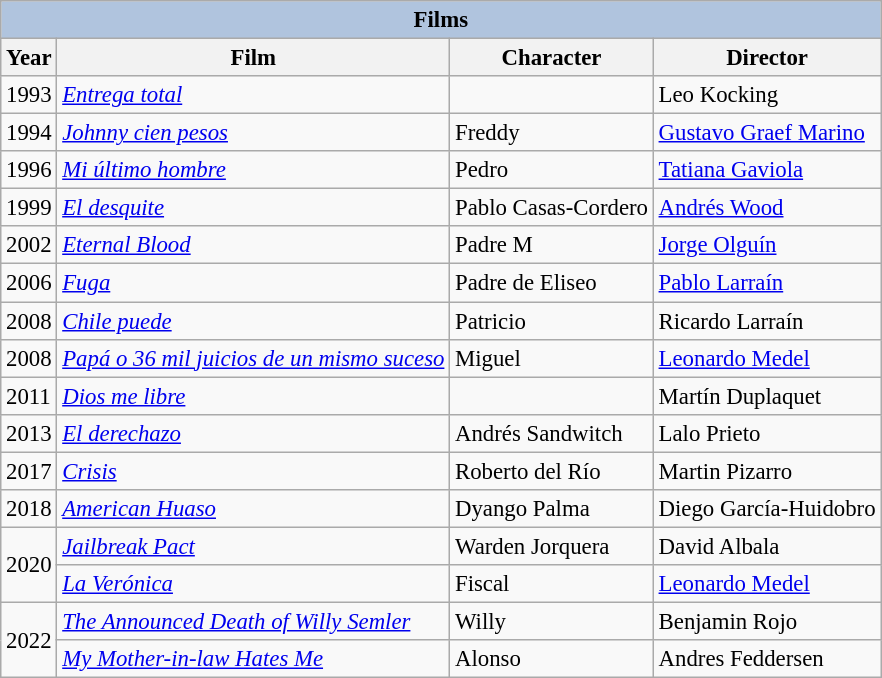<table class="wikitable" style="font-size: 95%;">
<tr>
<th colspan="4" style="background: LightSteelBlue;">Films</th>
</tr>
<tr>
<th>Year</th>
<th>Film</th>
<th>Character</th>
<th>Director</th>
</tr>
<tr>
<td>1993</td>
<td><em><a href='#'>Entrega total</a></em></td>
<td></td>
<td>Leo Kocking</td>
</tr>
<tr>
<td>1994</td>
<td><em><a href='#'>Johnny cien pesos</a></em></td>
<td>Freddy</td>
<td><a href='#'>Gustavo Graef Marino</a></td>
</tr>
<tr>
<td>1996</td>
<td><em><a href='#'>Mi último hombre</a></em></td>
<td>Pedro</td>
<td><a href='#'>Tatiana Gaviola</a></td>
</tr>
<tr>
<td>1999</td>
<td><em><a href='#'>El desquite</a></em></td>
<td>Pablo Casas-Cordero</td>
<td><a href='#'>Andrés Wood</a></td>
</tr>
<tr>
<td>2002</td>
<td><em><a href='#'>Eternal Blood</a></em></td>
<td>Padre M</td>
<td><a href='#'>Jorge Olguín</a></td>
</tr>
<tr>
<td>2006</td>
<td><em><a href='#'>Fuga</a></em></td>
<td>Padre de Eliseo</td>
<td><a href='#'>Pablo Larraín</a></td>
</tr>
<tr>
<td>2008</td>
<td><em><a href='#'>Chile puede</a></em></td>
<td>Patricio</td>
<td>Ricardo Larraín</td>
</tr>
<tr>
<td>2008</td>
<td><em><a href='#'>Papá o 36 mil juicios de un mismo suceso</a></em></td>
<td>Miguel</td>
<td><a href='#'>Leonardo Medel</a></td>
</tr>
<tr>
<td>2011</td>
<td><em><a href='#'>Dios me libre</a></em></td>
<td></td>
<td>Martín Duplaquet</td>
</tr>
<tr>
<td>2013</td>
<td><em><a href='#'>El derechazo</a></em></td>
<td>Andrés Sandwitch</td>
<td>Lalo Prieto</td>
</tr>
<tr>
<td>2017</td>
<td><em><a href='#'>Crisis</a></em></td>
<td>Roberto del Río</td>
<td>Martin Pizarro</td>
</tr>
<tr>
<td>2018</td>
<td><em><a href='#'>American Huaso</a></em></td>
<td>Dyango Palma</td>
<td>Diego García-Huidobro</td>
</tr>
<tr>
<td rowspan="2">2020</td>
<td><em><a href='#'>Jailbreak Pact</a></em></td>
<td>Warden Jorquera</td>
<td>David Albala</td>
</tr>
<tr>
<td><em><a href='#'>La Verónica</a></em></td>
<td>Fiscal</td>
<td><a href='#'>Leonardo Medel</a></td>
</tr>
<tr>
<td rowspan="2">2022</td>
<td><em><a href='#'>The Announced Death of Willy Semler</a></em></td>
<td>Willy</td>
<td>Benjamin Rojo</td>
</tr>
<tr>
<td><em><a href='#'>My Mother-in-law Hates Me</a></em></td>
<td>Alonso</td>
<td>Andres Feddersen</td>
</tr>
</table>
